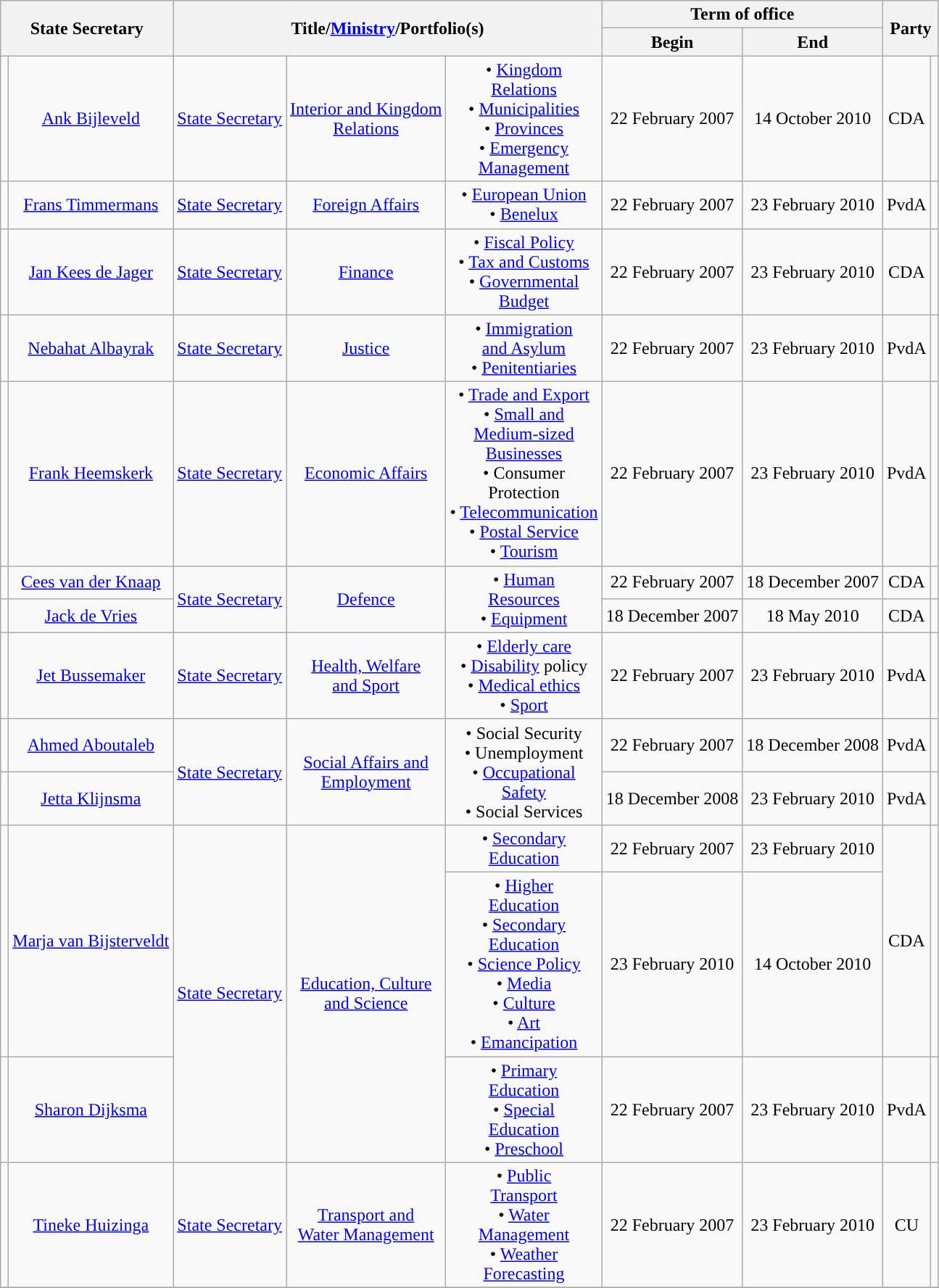<table class="wikitable sortable" style="text-align:center">
<tr>
<th colspan=2 rowspan=2>State Secretary</th>
<th colspan=3 rowspan=2>Title/<a href='#'>Ministry</a>/Portfolio(s)</th>
<th class=unsortable colspan="2">Term of office</th>
<th rowspan=2 colspan=2>Party</th>
</tr>
<tr>
<th data-sort-type=date>Begin</th>
<th data-sort-type=date>End</th>
</tr>
<tr>
<td></td>
<td><a href='#'>Ank Bijleveld</a></td>
<td><a href='#'>State Secretary</a></td>
<td><a href='#'>Interior and Kingdom <br> Relations</a></td>
<td>• <a href='#'>Kingdom <br> Relations</a> <br> • <a href='#'>Municipalities</a> <br> • <a href='#'>Provinces</a> <br> • <a href='#'>Emergency <br> Management</a></td>
<td>22 February 2007</td>
<td>14 October 2010</td>
<td>CDA</td>
<td style="background:"></td>
</tr>
<tr>
<td></td>
<td><a href='#'>Frans Timmermans</a></td>
<td><a href='#'>State Secretary</a> <br> </td>
<td><a href='#'>Foreign Affairs</a></td>
<td>• <a href='#'>European Union</a> <br> • <a href='#'>Benelux</a></td>
<td>22 February 2007</td>
<td>23 February 2010</td>
<td>PvdA</td>
<td style="background:"></td>
</tr>
<tr>
<td></td>
<td><a href='#'>Jan Kees de Jager</a></td>
<td><a href='#'>State Secretary</a></td>
<td><a href='#'>Finance</a></td>
<td>• <a href='#'>Fiscal Policy</a> <br> • <a href='#'>Tax and Customs</a> <br> • <a href='#'>Governmental <br> Budget</a></td>
<td>22 February 2007</td>
<td>23 February 2010 <br> </td>
<td>CDA</td>
<td style="background:"></td>
</tr>
<tr>
<td></td>
<td><a href='#'>Nebahat Albayrak</a></td>
<td><a href='#'>State Secretary</a></td>
<td><a href='#'>Justice</a></td>
<td>• <a href='#'>Immigration <br> and Asylum</a> <br> • <a href='#'>Penitentiaries</a></td>
<td>22 February 2007</td>
<td>23 February 2010</td>
<td>PvdA</td>
<td style="background:"></td>
</tr>
<tr>
<td></td>
<td><a href='#'>Frank Heemskerk</a></td>
<td><a href='#'>State Secretary</a> <br> </td>
<td><a href='#'>Economic Affairs</a></td>
<td>• <a href='#'>Trade and Export</a> <br> • <a href='#'>Small and <br> Medium-sized <br> Businesses</a> <br> • Consumer <br> Protection <br> • <a href='#'>Telecommunication</a> <br> • <a href='#'>Postal Service</a> <br> • <a href='#'>Tourism</a> <br> </td>
<td>22 February 2007</td>
<td>23 February 2010</td>
<td>PvdA</td>
<td style="background:"></td>
</tr>
<tr>
<td></td>
<td><a href='#'>Cees van der Knaap</a></td>
<td rowspan=2><a href='#'>State Secretary</a></td>
<td rowspan=2><a href='#'>Defence</a></td>
<td rowspan=2>• <a href='#'>Human <br> Resources</a> <br> • <a href='#'>Equipment</a></td>
<td>22 February 2007</td>
<td>18 December 2007</td>
<td>CDA</td>
<td style="background:"></td>
</tr>
<tr>
<td></td>
<td><a href='#'>Jack de Vries</a></td>
<td>18 December 2007</td>
<td>18 May 2010</td>
<td>CDA</td>
<td style="background:"></td>
</tr>
<tr>
<td></td>
<td><a href='#'>Jet Bussemaker</a></td>
<td><a href='#'>State Secretary</a></td>
<td><a href='#'>Health, Welfare <br> and Sport</a></td>
<td>• <a href='#'>Elderly care</a> <br> • <a href='#'>Disability</a> policy <br> • <a href='#'>Medical ethics</a> <br> • <a href='#'>Sport</a></td>
<td>22 February 2007</td>
<td>23 February 2010</td>
<td>PvdA</td>
<td style="background:"></td>
</tr>
<tr>
<td></td>
<td><a href='#'>Ahmed Aboutaleb</a></td>
<td rowspan=2><a href='#'>State Secretary</a></td>
<td rowspan=2><a href='#'>Social Affairs and <br> Employment</a></td>
<td rowspan=2>• Social Security <br> • Unemployment <br> • <a href='#'>Occupational <br> Safety</a> <br> • Social Services</td>
<td>22 February 2007</td>
<td>18 December 2008</td>
<td>PvdA</td>
<td style="background:"></td>
</tr>
<tr>
<td></td>
<td><a href='#'>Jetta Klijnsma</a></td>
<td>18 December 2008</td>
<td>23 February 2010</td>
<td>PvdA</td>
<td style="background:"></td>
</tr>
<tr>
<td rowspan=2></td>
<td rowspan=2><a href='#'>Marja van Bijsterveldt</a></td>
<td rowspan=3><a href='#'>State Secretary</a></td>
<td rowspan=3><a href='#'>Education, Culture <br> and Science</a></td>
<td>• <a href='#'>Secondary <br> Education</a></td>
<td>22 February 2007</td>
<td>23 February 2010</td>
<td rowspan=2>CDA</td>
<td rowspan=2 style="background:"></td>
</tr>
<tr>
<td>• <a href='#'>Higher <br> Education</a> <br> • <a href='#'>Secondary <br> Education</a> <br> • <a href='#'>Science Policy</a>  <br> • <a href='#'>Media</a> <br> • <a href='#'>Culture</a> <br> • <a href='#'>Art</a> <br> • <a href='#'>Emancipation</a></td>
<td>23 February 2010</td>
<td>14 October 2010</td>
</tr>
<tr>
<td></td>
<td><a href='#'>Sharon Dijksma</a></td>
<td>• <a href='#'>Primary <br> Education</a> <br> • <a href='#'>Special <br> Education</a> <br> • <a href='#'>Preschool</a></td>
<td>22 February 2007</td>
<td>23 February 2010</td>
<td>PvdA</td>
<td style="background:"></td>
</tr>
<tr>
<td></td>
<td><a href='#'>Tineke Huizinga</a></td>
<td><a href='#'>State Secretary</a></td>
<td><a href='#'>Transport and <br> Water Management</a></td>
<td>• <a href='#'>Public <br> Transport</a> <br> • <a href='#'>Water <br> Management</a> <br> • <a href='#'>Weather <br> Forecasting</a></td>
<td>22 February 2007</td>
<td>23 February 2010</td>
<td>CU</td>
<td style="background:"></td>
</tr>
<tr>
</tr>
</table>
